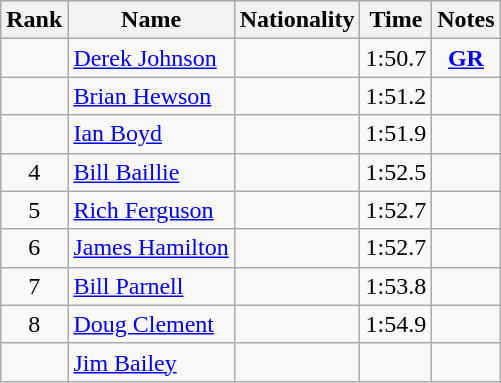<table class="wikitable sortable" style=" text-align:center">
<tr>
<th>Rank</th>
<th>Name</th>
<th>Nationality</th>
<th>Time</th>
<th>Notes</th>
</tr>
<tr>
<td></td>
<td align=left><a href='#'>Derek Johnson</a></td>
<td align=left></td>
<td>1:50.7</td>
<td><strong><a href='#'>GR</a></strong></td>
</tr>
<tr>
<td></td>
<td align=left><a href='#'>Brian Hewson</a></td>
<td align=left></td>
<td>1:51.2</td>
<td></td>
</tr>
<tr>
<td></td>
<td align=left><a href='#'>Ian Boyd</a></td>
<td align=left></td>
<td>1:51.9</td>
<td></td>
</tr>
<tr>
<td>4</td>
<td align=left><a href='#'>Bill Baillie</a></td>
<td align=left></td>
<td>1:52.5</td>
<td></td>
</tr>
<tr>
<td>5</td>
<td align=left><a href='#'>Rich Ferguson</a></td>
<td align=left></td>
<td>1:52.7</td>
<td></td>
</tr>
<tr>
<td>6</td>
<td align=left><a href='#'>James Hamilton</a></td>
<td align=left></td>
<td>1:52.7</td>
<td></td>
</tr>
<tr>
<td>7</td>
<td align=left><a href='#'>Bill Parnell</a></td>
<td align=left></td>
<td>1:53.8</td>
<td></td>
</tr>
<tr>
<td>8</td>
<td align=left><a href='#'>Doug Clement</a></td>
<td align=left></td>
<td>1:54.9</td>
<td></td>
</tr>
<tr>
<td></td>
<td align=left><a href='#'>Jim Bailey</a></td>
<td align=left></td>
<td></td>
<td></td>
</tr>
</table>
